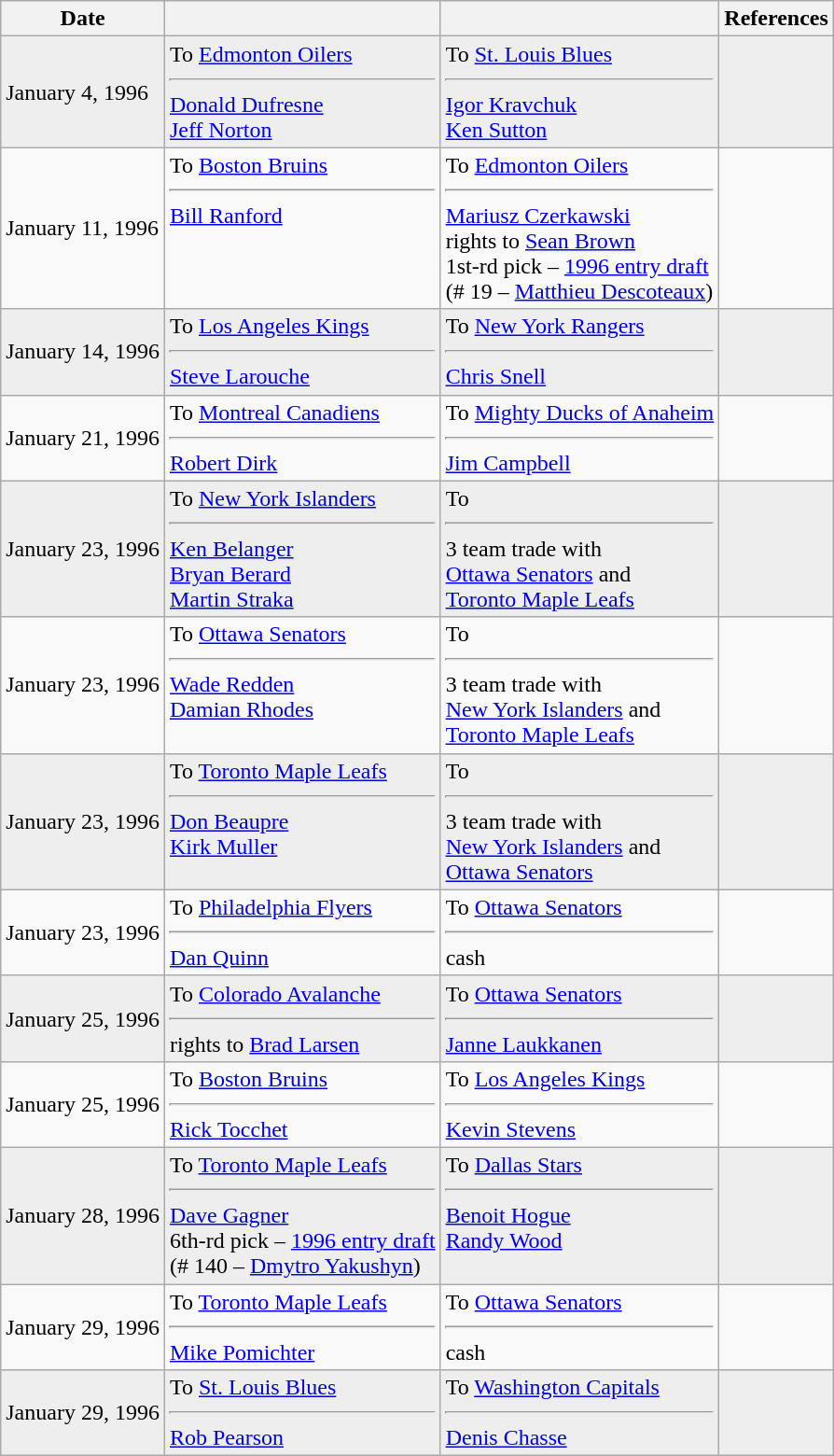<table class="wikitable">
<tr>
<th>Date</th>
<th></th>
<th></th>
<th>References</th>
</tr>
<tr bgcolor="#eeeeee">
<td>January 4, 1996</td>
<td valign="top">To <a href='#'>Edmonton Oilers</a><hr><a href='#'>Donald Dufresne</a><br><a href='#'>Jeff Norton</a></td>
<td valign="top">To <a href='#'>St. Louis Blues</a><hr><a href='#'>Igor Kravchuk</a><br><a href='#'>Ken Sutton</a></td>
<td></td>
</tr>
<tr>
<td>January 11, 1996</td>
<td valign="top">To <a href='#'>Boston Bruins</a><hr><a href='#'>Bill Ranford</a></td>
<td valign="top">To <a href='#'>Edmonton Oilers</a><hr><a href='#'>Mariusz Czerkawski</a><br>rights to <a href='#'>Sean Brown</a><br>1st-rd pick – <a href='#'>1996 entry draft</a><br>(# 19 – <a href='#'>Matthieu Descoteaux</a>)</td>
<td></td>
</tr>
<tr bgcolor="#eeeeee">
<td>January 14, 1996</td>
<td valign="top">To <a href='#'>Los Angeles Kings</a><hr><a href='#'>Steve Larouche</a></td>
<td valign="top">To <a href='#'>New York Rangers</a><hr><a href='#'>Chris Snell</a></td>
<td></td>
</tr>
<tr>
<td>January 21, 1996</td>
<td valign="top">To <a href='#'>Montreal Canadiens</a><hr><a href='#'>Robert Dirk</a></td>
<td valign="top">To <a href='#'>Mighty Ducks of Anaheim</a><hr><a href='#'>Jim Campbell</a></td>
<td></td>
</tr>
<tr bgcolor="#eeeeee">
<td>January 23, 1996</td>
<td valign="top">To <a href='#'>New York Islanders</a><hr><a href='#'>Ken Belanger</a><br><a href='#'>Bryan Berard</a><br><a href='#'>Martin Straka</a></td>
<td valign="top">To<hr>3 team trade with<br><a href='#'>Ottawa Senators</a> and<br><a href='#'>Toronto Maple Leafs</a></td>
<td></td>
</tr>
<tr>
<td>January 23, 1996</td>
<td valign="top">To <a href='#'>Ottawa Senators</a><hr><a href='#'>Wade Redden</a><br><a href='#'>Damian Rhodes</a></td>
<td valign="top">To<hr>3 team trade with<br><a href='#'>New York Islanders</a> and<br><a href='#'>Toronto Maple Leafs</a></td>
<td></td>
</tr>
<tr bgcolor="#eeeeee">
<td>January 23, 1996</td>
<td valign="top">To <a href='#'>Toronto Maple Leafs</a><hr><a href='#'>Don Beaupre</a><br><a href='#'>Kirk Muller</a></td>
<td valign="top">To<hr>3 team trade with<br><a href='#'>New York Islanders</a> and<br><a href='#'>Ottawa Senators</a></td>
<td></td>
</tr>
<tr>
<td>January 23, 1996</td>
<td valign="top">To <a href='#'>Philadelphia Flyers</a><hr><a href='#'>Dan Quinn</a></td>
<td valign="top">To <a href='#'>Ottawa Senators</a><hr>cash</td>
<td></td>
</tr>
<tr bgcolor="#eeeeee">
<td>January 25, 1996</td>
<td valign="top">To <a href='#'>Colorado Avalanche</a><hr>rights to <a href='#'>Brad Larsen</a></td>
<td valign="top">To <a href='#'>Ottawa Senators</a><hr><a href='#'>Janne Laukkanen</a></td>
<td></td>
</tr>
<tr>
<td>January 25, 1996</td>
<td valign="top">To <a href='#'>Boston Bruins</a><hr><a href='#'>Rick Tocchet</a></td>
<td valign="top">To <a href='#'>Los Angeles Kings</a><hr><a href='#'>Kevin Stevens</a></td>
<td></td>
</tr>
<tr bgcolor="#eeeeee">
<td>January 28, 1996</td>
<td valign="top">To <a href='#'>Toronto Maple Leafs</a><hr><a href='#'>Dave Gagner</a><br>6th-rd pick – <a href='#'>1996 entry draft</a><br>(# 140 – <a href='#'>Dmytro Yakushyn</a>)</td>
<td valign="top">To <a href='#'>Dallas Stars</a><hr><a href='#'>Benoit Hogue</a><br><a href='#'>Randy Wood</a></td>
<td></td>
</tr>
<tr>
<td>January 29, 1996</td>
<td valign="top">To <a href='#'>Toronto Maple Leafs</a><hr><a href='#'>Mike Pomichter</a></td>
<td valign="top">To <a href='#'>Ottawa Senators</a><hr>cash</td>
<td></td>
</tr>
<tr bgcolor="#eeeeee">
<td>January 29, 1996</td>
<td valign="top">To <a href='#'>St. Louis Blues</a><hr><a href='#'>Rob Pearson</a></td>
<td valign="top">To <a href='#'>Washington Capitals</a><hr><a href='#'>Denis Chasse</a></td>
<td></td>
</tr>
</table>
